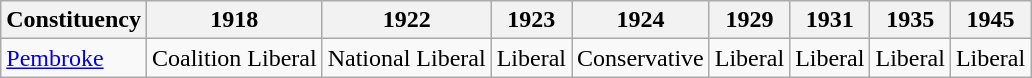<table class="wikitable sortable">
<tr>
<th>Constituency</th>
<th>1918</th>
<th>1922</th>
<th>1923</th>
<th>1924</th>
<th>1929</th>
<th>1931</th>
<th>1935</th>
<th>1945</th>
</tr>
<tr>
<td><a href='#'>Pembroke</a></td>
<td bgcolor=>Coalition Liberal</td>
<td bgcolor=>National Liberal</td>
<td bgcolor=>Liberal</td>
<td bgcolor=>Conservative</td>
<td bgcolor=>Liberal</td>
<td bgcolor=>Liberal</td>
<td bgcolor=>Liberal</td>
<td bgcolor=>Liberal</td>
</tr>
</table>
